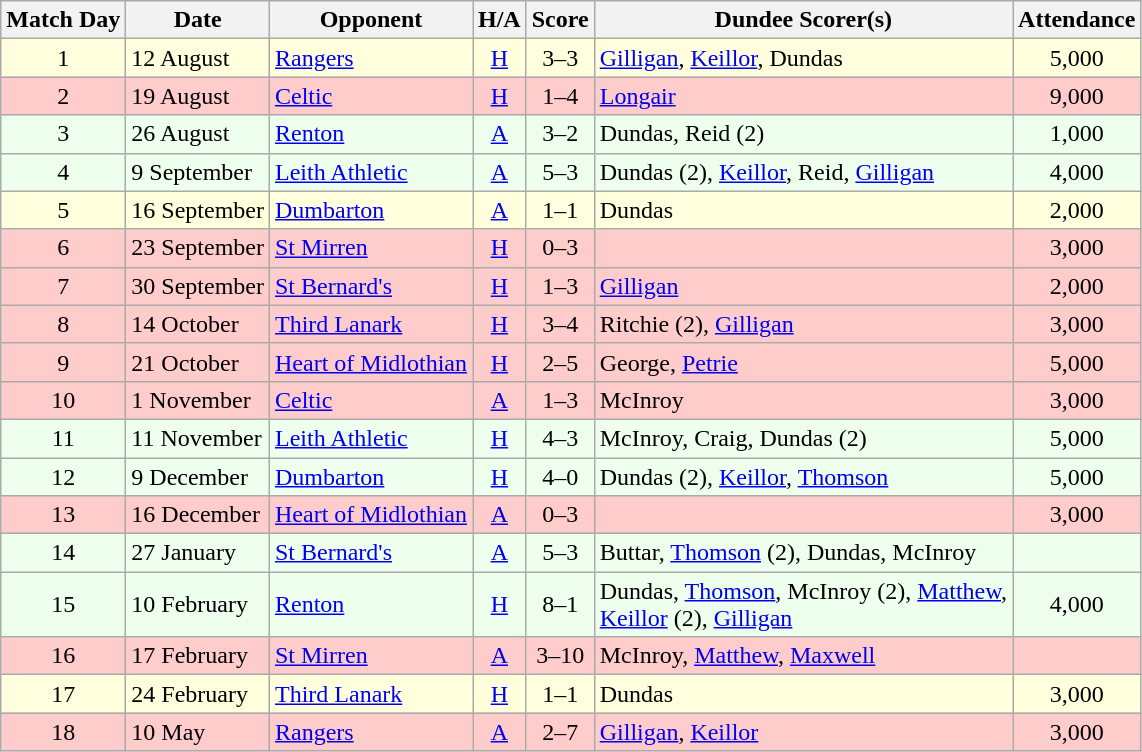<table class="wikitable" style="text-align:center">
<tr>
<th>Match Day</th>
<th>Date</th>
<th>Opponent</th>
<th>H/A</th>
<th>Score</th>
<th>Dundee Scorer(s)</th>
<th>Attendance</th>
</tr>
<tr bgcolor="#FFFFDD">
<td>1</td>
<td align="left">12 August</td>
<td align="left"><a href='#'>Rangers</a></td>
<td><a href='#'>H</a></td>
<td>3–3</td>
<td align="left"><a href='#'>Gilligan</a>, <a href='#'>Keillor</a>, Dundas</td>
<td>5,000</td>
</tr>
<tr bgcolor="#FFCCCC">
<td>2</td>
<td align="left">19 August</td>
<td align="left"><a href='#'>Celtic</a></td>
<td><a href='#'>H</a></td>
<td>1–4</td>
<td align="left"><a href='#'>Longair</a></td>
<td>9,000</td>
</tr>
<tr bgcolor="#EEFFEE">
<td>3</td>
<td align="left">26 August</td>
<td align="left"><a href='#'>Renton</a></td>
<td><a href='#'>A</a></td>
<td>3–2</td>
<td align="left">Dundas, Reid (2)</td>
<td>1,000</td>
</tr>
<tr bgcolor="#EEFFEE">
<td>4</td>
<td align="left">9 September</td>
<td align="left"><a href='#'>Leith Athletic</a></td>
<td><a href='#'>A</a></td>
<td>5–3</td>
<td align="left">Dundas (2), <a href='#'>Keillor</a>, Reid, <a href='#'>Gilligan</a></td>
<td>4,000</td>
</tr>
<tr bgcolor="#FFFFDD">
<td>5</td>
<td align="left">16 September</td>
<td align="left"><a href='#'>Dumbarton</a></td>
<td><a href='#'>A</a></td>
<td>1–1</td>
<td align="left">Dundas</td>
<td>2,000</td>
</tr>
<tr bgcolor="#FFCCCC">
<td>6</td>
<td align="left">23 September</td>
<td align="left"><a href='#'>St Mirren</a></td>
<td><a href='#'>H</a></td>
<td>0–3</td>
<td align="left"></td>
<td>3,000</td>
</tr>
<tr bgcolor="#FFCCCC">
<td>7</td>
<td align="left">30 September</td>
<td align="left"><a href='#'>St Bernard's</a></td>
<td><a href='#'>H</a></td>
<td>1–3</td>
<td align="left"><a href='#'>Gilligan</a></td>
<td>2,000</td>
</tr>
<tr bgcolor="#FFCCCC">
<td>8</td>
<td align="left">14 October</td>
<td align="left"><a href='#'>Third Lanark</a></td>
<td><a href='#'>H</a></td>
<td>3–4</td>
<td align="left">Ritchie (2), <a href='#'>Gilligan</a></td>
<td>3,000</td>
</tr>
<tr bgcolor="#FFCCCC">
<td>9</td>
<td align="left">21 October</td>
<td align="left"><a href='#'>Heart of Midlothian</a></td>
<td><a href='#'>H</a></td>
<td>2–5</td>
<td align="left">George, <a href='#'>Petrie</a></td>
<td>5,000</td>
</tr>
<tr bgcolor="#FFCCCC">
<td>10</td>
<td align="left">1 November</td>
<td align="left"><a href='#'>Celtic</a></td>
<td><a href='#'>A</a></td>
<td>1–3</td>
<td align="left">McInroy</td>
<td>3,000</td>
</tr>
<tr bgcolor="#EEFFEE">
<td>11</td>
<td align="left">11 November</td>
<td align="left"><a href='#'>Leith Athletic</a></td>
<td><a href='#'>H</a></td>
<td>4–3</td>
<td align="left">McInroy, Craig, Dundas (2)</td>
<td>5,000</td>
</tr>
<tr bgcolor="#EEFFEE">
<td>12</td>
<td align="left">9 December</td>
<td align="left"><a href='#'>Dumbarton</a></td>
<td><a href='#'>H</a></td>
<td>4–0</td>
<td align="left">Dundas (2), <a href='#'>Keillor</a>, <a href='#'>Thomson</a></td>
<td>5,000</td>
</tr>
<tr bgcolor="#FFCCCC">
<td>13</td>
<td align="left">16 December</td>
<td align="left"><a href='#'>Heart of Midlothian</a></td>
<td><a href='#'>A</a></td>
<td>0–3</td>
<td align="left"></td>
<td>3,000</td>
</tr>
<tr bgcolor="#EEFFEE">
<td>14</td>
<td align="left">27 January</td>
<td align="left"><a href='#'>St Bernard's</a></td>
<td><a href='#'>A</a></td>
<td>5–3</td>
<td align="left">Buttar, <a href='#'>Thomson</a> (2), Dundas, McInroy</td>
<td></td>
</tr>
<tr bgcolor="#EEFFEE">
<td>15</td>
<td align="left">10 February</td>
<td align="left"><a href='#'>Renton</a></td>
<td><a href='#'>H</a></td>
<td>8–1</td>
<td align="left">Dundas, <a href='#'>Thomson</a>, McInroy (2), <a href='#'>Matthew</a>,<br><a href='#'>Keillor</a> (2), <a href='#'>Gilligan</a></td>
<td>4,000</td>
</tr>
<tr bgcolor="#FFCCCC">
<td>16</td>
<td align="left">17 February</td>
<td align="left"><a href='#'>St Mirren</a></td>
<td><a href='#'>A</a></td>
<td>3–10</td>
<td align="left">McInroy, <a href='#'>Matthew</a>, <a href='#'>Maxwell</a></td>
<td></td>
</tr>
<tr bgcolor="#FFFFDD">
<td>17</td>
<td align="left">24 February</td>
<td align="left"><a href='#'>Third Lanark</a></td>
<td><a href='#'>H</a></td>
<td>1–1</td>
<td align="left">Dundas</td>
<td>3,000</td>
</tr>
<tr bgcolor="#FFCCCC">
<td>18</td>
<td align="left">10 May</td>
<td align="left"><a href='#'>Rangers</a></td>
<td><a href='#'>A</a></td>
<td>2–7</td>
<td align="left"><a href='#'>Gilligan</a>, <a href='#'>Keillor</a></td>
<td>3,000</td>
</tr>
</table>
